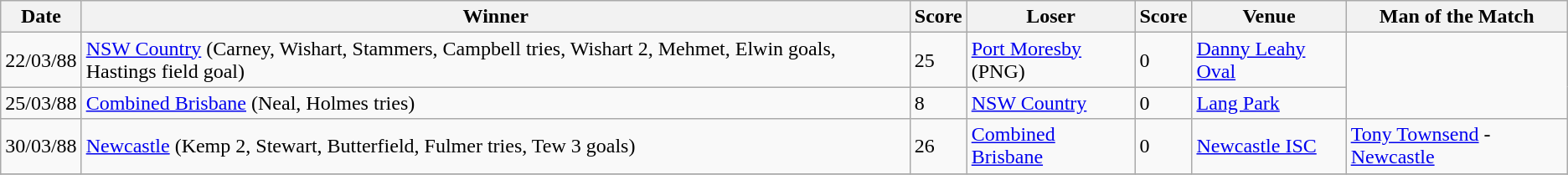<table class="wikitable">
<tr>
<th>Date</th>
<th>Winner</th>
<th>Score</th>
<th>Loser</th>
<th>Score</th>
<th>Venue</th>
<th>Man of the Match</th>
</tr>
<tr>
<td>22/03/88</td>
<td> <a href='#'>NSW Country</a> (Carney, Wishart, Stammers, Campbell tries, Wishart 2, Mehmet, Elwin goals, Hastings field goal)</td>
<td>25</td>
<td> <a href='#'>Port Moresby</a> (PNG)</td>
<td>0</td>
<td><a href='#'>Danny Leahy Oval</a></td>
</tr>
<tr>
<td>25/03/88</td>
<td> <a href='#'>Combined Brisbane</a> (Neal, Holmes tries)</td>
<td>8</td>
<td> <a href='#'>NSW Country</a></td>
<td>0</td>
<td><a href='#'>Lang Park</a></td>
</tr>
<tr>
<td>30/03/88</td>
<td> <a href='#'>Newcastle</a> (Kemp 2, Stewart, Butterfield, Fulmer tries, Tew 3 goals)</td>
<td>26</td>
<td> <a href='#'>Combined Brisbane</a></td>
<td>0</td>
<td><a href='#'>Newcastle ISC</a></td>
<td><a href='#'>Tony Townsend</a> - <a href='#'>Newcastle</a></td>
</tr>
<tr>
</tr>
</table>
